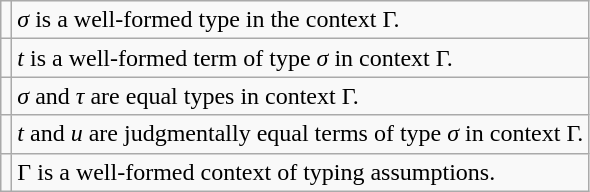<table class="wikitable">
<tr>
<td></td>
<td><em>σ</em> is a well-formed type in the context Γ.</td>
</tr>
<tr>
<td></td>
<td><em>t</em> is a well-formed term of type <em>σ</em> in context Γ.</td>
</tr>
<tr>
<td></td>
<td><em>σ</em> and <em>τ</em> are equal types in context Γ.</td>
</tr>
<tr>
<td></td>
<td><em>t</em> and <em>u</em> are judgmentally equal terms of type <em>σ</em> in context Γ.</td>
</tr>
<tr>
<td></td>
<td>Γ is a well-formed context of typing assumptions.</td>
</tr>
</table>
